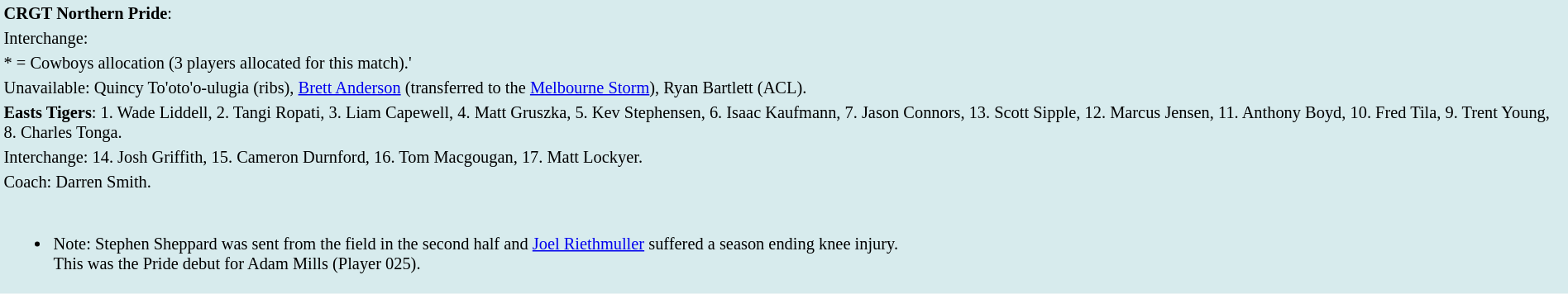<table style="background:#d7ebed; font-size:85%; width:100%;">
<tr>
<td><strong>CRGT Northern Pride</strong>:             </td>
</tr>
<tr>
<td>Interchange:    </td>
</tr>
<tr>
<td>* = Cowboys allocation (3 players allocated for this match).'</td>
</tr>
<tr>
<td>Unavailable: Quincy To'oto'o-ulugia (ribs), <a href='#'>Brett Anderson</a> (transferred to the <a href='#'>Melbourne Storm</a>), Ryan Bartlett (ACL).</td>
</tr>
<tr>
<td><strong>Easts Tigers</strong>: 1. Wade Liddell, 2. Tangi Ropati, 3. Liam Capewell, 4. Matt Gruszka, 5. Kev Stephensen, 6. Isaac Kaufmann, 7. Jason Connors, 13. Scott Sipple, 12. Marcus Jensen, 11. Anthony Boyd, 10. Fred Tila, 9. Trent Young, 8. Charles Tonga.</td>
</tr>
<tr>
<td>Interchange: 14. Josh Griffith, 15. Cameron Durnford, 16. Tom Macgougan, 17. Matt Lockyer.</td>
</tr>
<tr>
<td>Coach: Darren Smith.</td>
</tr>
<tr>
<td><br><ul><li>Note: Stephen Sheppard was sent from the field in the second half and <a href='#'>Joel Riethmuller</a> suffered a season ending knee injury.<br>This was the Pride debut for Adam Mills (Player 025).</li></ul></td>
</tr>
</table>
